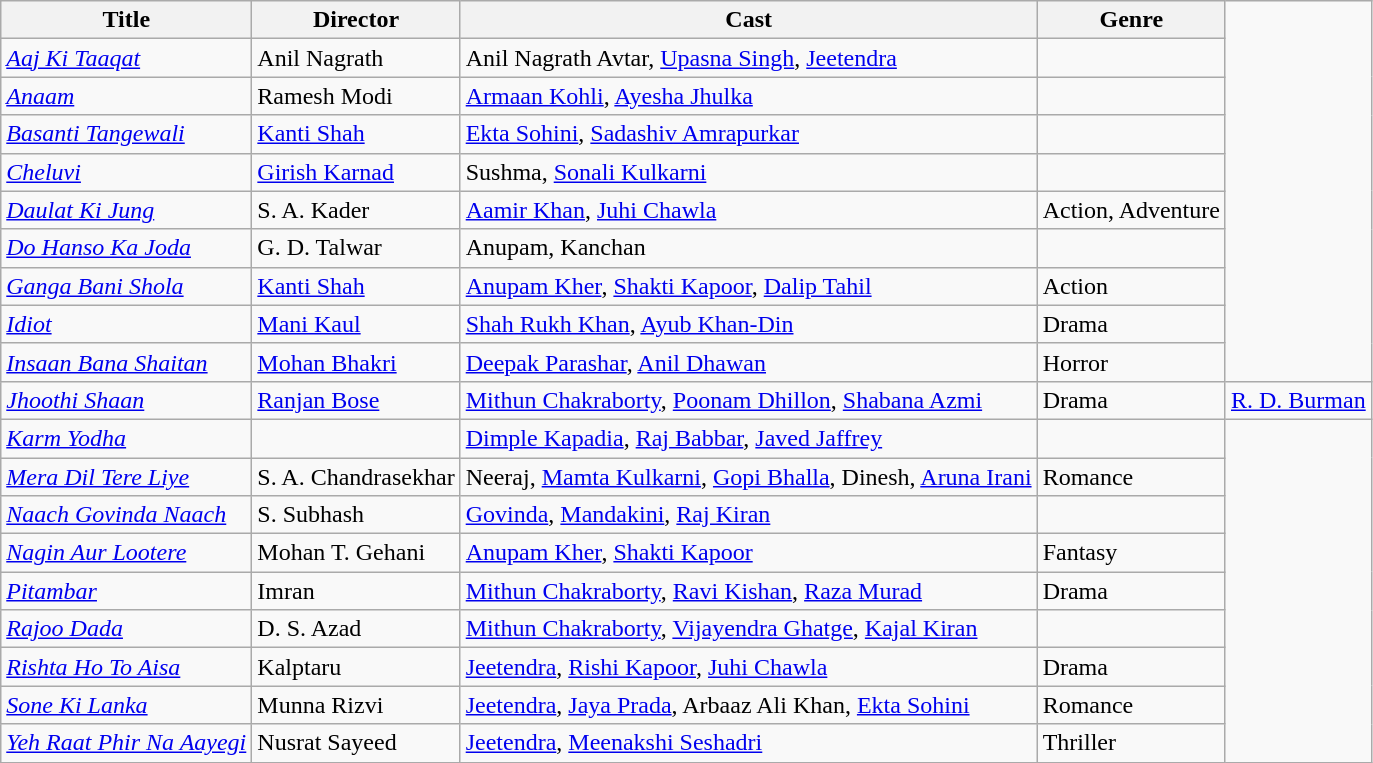<table class="wikitable">
<tr>
<th>Title</th>
<th>Director</th>
<th>Cast</th>
<th>Genre</th>
</tr>
<tr>
<td><em><a href='#'>Aaj Ki Taaqat</a></em></td>
<td>Anil Nagrath</td>
<td>Anil Nagrath Avtar, <a href='#'>Upasna Singh</a>, <a href='#'>Jeetendra</a></td>
<td></td>
</tr>
<tr>
<td><em><a href='#'>Anaam</a></em></td>
<td>Ramesh Modi</td>
<td><a href='#'>Armaan Kohli</a>, <a href='#'>Ayesha Jhulka</a></td>
<td></td>
</tr>
<tr>
<td><em><a href='#'>Basanti Tangewali</a></em></td>
<td><a href='#'>Kanti Shah</a></td>
<td><a href='#'>Ekta Sohini</a>, <a href='#'>Sadashiv Amrapurkar</a></td>
<td></td>
</tr>
<tr>
<td><em><a href='#'>Cheluvi</a></em></td>
<td><a href='#'>Girish Karnad</a></td>
<td>Sushma, <a href='#'>Sonali Kulkarni</a></td>
<td></td>
</tr>
<tr>
<td><em><a href='#'>Daulat Ki Jung</a></em></td>
<td>S. A. Kader</td>
<td><a href='#'>Aamir Khan</a>, <a href='#'>Juhi Chawla</a></td>
<td>Action, Adventure</td>
</tr>
<tr>
<td><em><a href='#'>Do Hanso Ka Joda</a></em></td>
<td>G. D. Talwar</td>
<td>Anupam, Kanchan</td>
<td></td>
</tr>
<tr>
<td><em><a href='#'>Ganga Bani Shola</a></em></td>
<td><a href='#'>Kanti Shah</a></td>
<td><a href='#'>Anupam Kher</a>, <a href='#'>Shakti Kapoor</a>, <a href='#'>Dalip Tahil</a></td>
<td>Action</td>
</tr>
<tr>
<td><em><a href='#'>Idiot</a></em></td>
<td><a href='#'>Mani Kaul</a></td>
<td><a href='#'>Shah Rukh Khan</a>, <a href='#'>Ayub Khan-Din</a></td>
<td>Drama</td>
</tr>
<tr>
<td><em><a href='#'>Insaan Bana Shaitan</a></em></td>
<td><a href='#'>Mohan Bhakri</a></td>
<td><a href='#'>Deepak Parashar</a>, <a href='#'>Anil Dhawan</a></td>
<td>Horror</td>
</tr>
<tr>
<td><em><a href='#'>Jhoothi Shaan</a></em></td>
<td><a href='#'>Ranjan Bose</a></td>
<td><a href='#'>Mithun Chakraborty</a>, <a href='#'>Poonam Dhillon</a>, <a href='#'>Shabana Azmi</a></td>
<td>Drama</td>
<td><a href='#'>R. D. Burman</a></td>
</tr>
<tr>
<td><em><a href='#'>Karm Yodha</a></em></td>
<td></td>
<td><a href='#'>Dimple Kapadia</a>, <a href='#'>Raj Babbar</a>, <a href='#'>Javed Jaffrey</a></td>
<td></td>
</tr>
<tr>
<td><em><a href='#'>Mera Dil Tere Liye</a></em></td>
<td>S. A. Chandrasekhar</td>
<td>Neeraj, <a href='#'>Mamta Kulkarni</a>, <a href='#'>Gopi Bhalla</a>, Dinesh, <a href='#'>Aruna Irani</a></td>
<td>Romance</td>
</tr>
<tr>
<td><em><a href='#'>Naach Govinda Naach</a></em></td>
<td>S. Subhash</td>
<td><a href='#'>Govinda</a>, <a href='#'>Mandakini</a>, <a href='#'>Raj Kiran</a></td>
<td></td>
</tr>
<tr>
<td><em><a href='#'>Nagin Aur Lootere</a></em></td>
<td>Mohan T. Gehani</td>
<td><a href='#'>Anupam Kher</a>, <a href='#'>Shakti Kapoor</a></td>
<td>Fantasy</td>
</tr>
<tr>
<td><em><a href='#'>Pitambar</a></em></td>
<td>Imran</td>
<td><a href='#'>Mithun Chakraborty</a>, <a href='#'>Ravi Kishan</a>, <a href='#'>Raza Murad</a></td>
<td>Drama</td>
</tr>
<tr>
<td><em><a href='#'>Rajoo Dada</a></em></td>
<td>D. S. Azad</td>
<td><a href='#'>Mithun Chakraborty</a>, <a href='#'>Vijayendra Ghatge</a>, <a href='#'>Kajal Kiran</a></td>
<td></td>
</tr>
<tr>
<td><em><a href='#'>Rishta Ho To Aisa</a></em></td>
<td>Kalptaru</td>
<td><a href='#'>Jeetendra</a>, <a href='#'>Rishi Kapoor</a>, <a href='#'>Juhi Chawla</a></td>
<td>Drama</td>
</tr>
<tr>
<td><em><a href='#'>Sone Ki Lanka</a></em></td>
<td>Munna Rizvi</td>
<td><a href='#'>Jeetendra</a>, <a href='#'>Jaya Prada</a>, Arbaaz Ali Khan, <a href='#'>Ekta Sohini</a></td>
<td>Romance</td>
</tr>
<tr>
<td><em><a href='#'>Yeh Raat Phir Na Aayegi</a></em></td>
<td>Nusrat Sayeed</td>
<td><a href='#'>Jeetendra</a>, <a href='#'>Meenakshi Seshadri</a></td>
<td>Thriller</td>
</tr>
<tr>
</tr>
</table>
